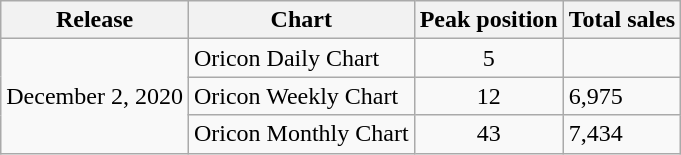<table class="wikitable">
<tr>
<th>Release</th>
<th>Chart</th>
<th>Peak position</th>
<th>Total sales</th>
</tr>
<tr>
<td rowspan="3">December 2, 2020</td>
<td>Oricon Daily Chart</td>
<td align="center">5</td>
<td></td>
</tr>
<tr>
<td>Oricon Weekly Chart</td>
<td align="center">12</td>
<td>6,975</td>
</tr>
<tr>
<td>Oricon Monthly Chart</td>
<td align="center">43</td>
<td>7,434</td>
</tr>
</table>
